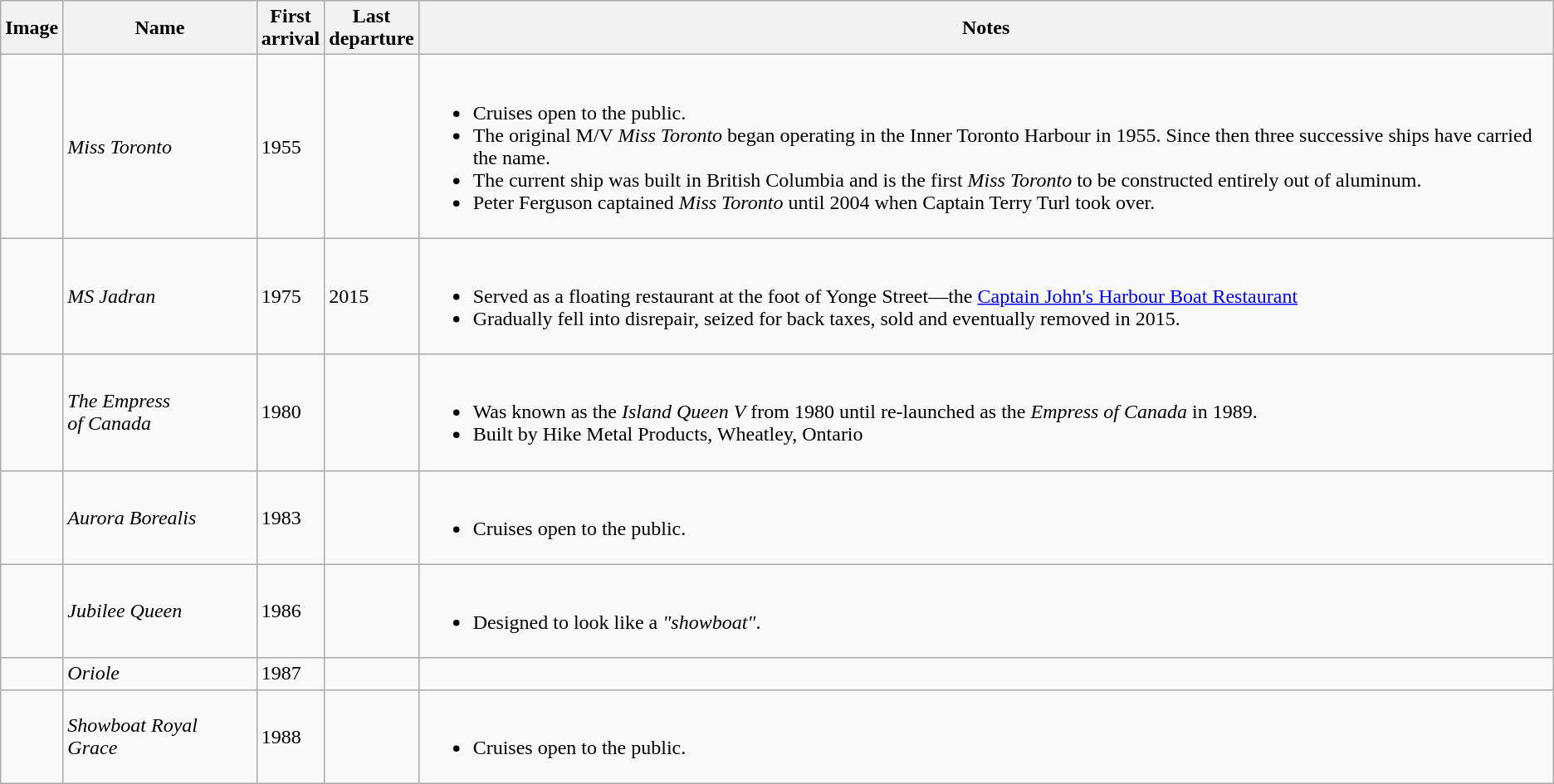<table class="wikitable sortable">
<tr>
<th>Image</th>
<th>Name</th>
<th>First<br>arrival</th>
<th>Last<br>departure</th>
<th>Notes</th>
</tr>
<tr>
<td></td>
<td><em>Miss Toronto</em></td>
<td>1955</td>
<td></td>
<td><br><ul><li>Cruises open to the public.</li><li>The original M/V <em>Miss Toronto</em> began operating in the Inner Toronto Harbour in 1955.  Since then three successive ships have carried the name.</li><li>The current ship was built in British Columbia and is the first <em>Miss Toronto</em> to be constructed entirely out of aluminum.</li><li>Peter Ferguson captained <em>Miss Toronto</em> until 2004 when Captain Terry Turl took over.</li></ul></td>
</tr>
<tr>
<td></td>
<td><em>MS Jadran</em></td>
<td>1975</td>
<td>2015</td>
<td><br><ul><li>Served as a floating restaurant at the foot of Yonge Street—the <a href='#'>Captain John's Harbour Boat Restaurant</a></li><li>Gradually fell into disrepair, seized for back taxes, sold and eventually removed in 2015.</li></ul></td>
</tr>
<tr>
<td></td>
<td><em>The Empress of Canada</em></td>
<td>1980</td>
<td></td>
<td><br><ul><li>Was known as the <em>Island Queen V</em> from 1980 until re-launched as the <em>Empress of Canada</em> in 1989.</li><li>Built by Hike Metal Products, Wheatley, Ontario</li></ul></td>
</tr>
<tr>
<td></td>
<td><em>Aurora Borealis</em></td>
<td>1983</td>
<td></td>
<td><br><ul><li>Cruises open to the public.</li></ul></td>
</tr>
<tr>
<td></td>
<td><em>Jubilee Queen</em></td>
<td>1986</td>
<td></td>
<td><br><ul><li>Designed to look like a <em>"showboat"</em>.</li></ul></td>
</tr>
<tr>
<td></td>
<td><em>Oriole</em></td>
<td>1987</td>
<td></td>
<td></td>
</tr>
<tr>
<td></td>
<td><em>Showboat Royal Grace</em></td>
<td>1988</td>
<td></td>
<td><br><ul><li>Cruises open to the public.</li></ul></td>
</tr>
</table>
